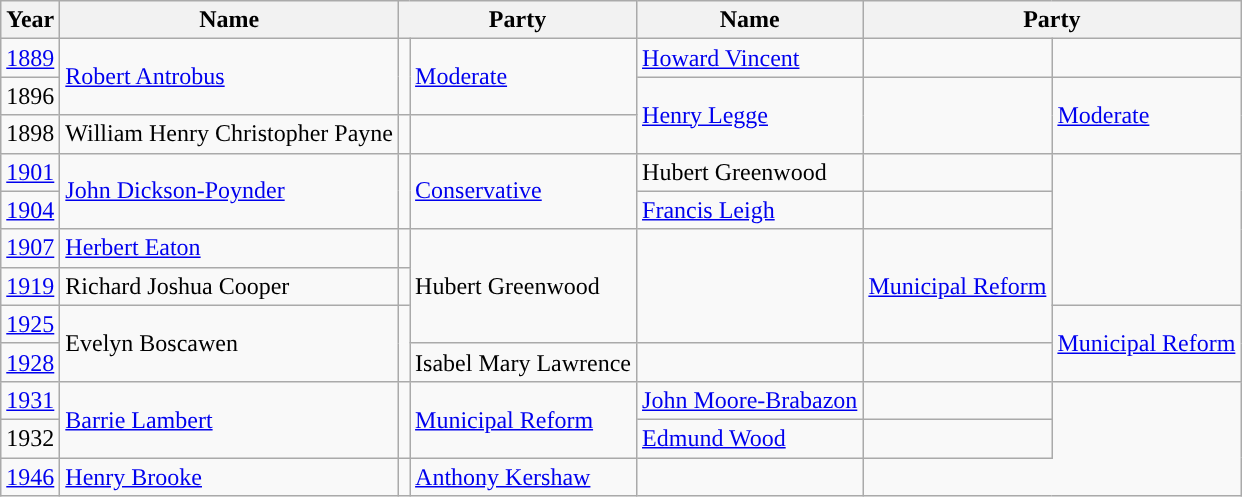<table class="wikitable">
<tr>
<th>Year</th>
<th>Name</th>
<th colspan=2>Party</th>
<th>Name</th>
<th colspan=2>Party</th>
</tr>
<tr>
<td><a href='#'>1889</a></td>
<td rowspan=2><a href='#'>Robert Antrobus</a></td>
<td rowspan=2 style="background-color: "></td>
<td rowspan=2><a href='#'>Moderate</a></td>
<td><a href='#'>Howard Vincent</a></td>
<td></td>
</tr>
<tr>
<td>1896</td>
<td rowspan=2><a href='#'>Henry Legge</a></td>
<td rowspan=2 style="background-color: "></td>
<td rowspan=2><a href='#'>Moderate</a></td>
</tr>
<tr>
<td>1898</td>
<td>William Henry Christopher Payne</td>
<td></td>
</tr>
<tr>
<td><a href='#'>1901</a></td>
<td rowspan=2><a href='#'>John Dickson-Poynder</a></td>
<td rowspan=2 style="background-color: "></td>
<td rowspan=2><a href='#'>Conservative</a></td>
<td>Hubert Greenwood</td>
<td></td>
</tr>
<tr>
<td><a href='#'>1904</a></td>
<td><a href='#'>Francis Leigh</a></td>
<td></td>
</tr>
<tr>
<td><a href='#'>1907</a></td>
<td><a href='#'>Herbert Eaton</a></td>
<td></td>
<td rowspan=3>Hubert Greenwood</td>
<td rowspan=3 style="background-color: "></td>
<td rowspan=3><a href='#'>Municipal Reform</a></td>
</tr>
<tr>
<td><a href='#'>1919</a></td>
<td>Richard Joshua Cooper</td>
<td></td>
</tr>
<tr>
<td><a href='#'>1925</a></td>
<td rowspan=2>Evelyn Boscawen</td>
<td rowspan=2 style="background-color: "></td>
<td rowspan=2><a href='#'>Municipal Reform</a></td>
</tr>
<tr>
<td><a href='#'>1928</a></td>
<td>Isabel Mary Lawrence</td>
<td></td>
</tr>
<tr>
<td><a href='#'>1931</a></td>
<td rowspan=2><a href='#'>Barrie Lambert</a></td>
<td rowspan=2 style="background-color: "></td>
<td rowspan=2><a href='#'>Municipal Reform</a></td>
<td><a href='#'>John Moore-Brabazon</a></td>
<td></td>
</tr>
<tr>
<td>1932</td>
<td><a href='#'>Edmund Wood</a></td>
<td></td>
</tr>
<tr>
<td><a href='#'>1946</a></td>
<td><a href='#'>Henry Brooke</a></td>
<td></td>
<td><a href='#'>Anthony Kershaw</a></td>
<td></td>
</tr>
</table>
